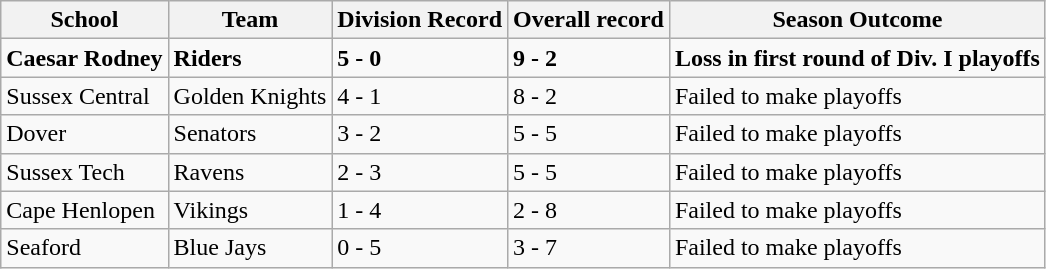<table class="wikitable mw-collapsible mw-collapsed">
<tr>
<th>School</th>
<th>Team</th>
<th>Division Record</th>
<th>Overall record</th>
<th>Season Outcome</th>
</tr>
<tr>
<td><strong> Caesar Rodney </strong></td>
<td><strong> Riders </strong></td>
<td><strong>5 - 0</strong></td>
<td><strong>9 - 2</strong></td>
<td><strong>Loss in first round of Div. I playoffs</strong></td>
</tr>
<tr>
<td>Sussex Central</td>
<td>Golden Knights</td>
<td>4 - 1</td>
<td>8 - 2</td>
<td>Failed to make playoffs</td>
</tr>
<tr>
<td>Dover</td>
<td>Senators</td>
<td>3 - 2</td>
<td>5 - 5</td>
<td>Failed to make playoffs</td>
</tr>
<tr>
<td>Sussex Tech</td>
<td>Ravens</td>
<td>2 - 3</td>
<td>5 - 5</td>
<td>Failed to make playoffs</td>
</tr>
<tr>
<td>Cape Henlopen</td>
<td>Vikings</td>
<td>1 - 4</td>
<td>2 - 8</td>
<td>Failed to make playoffs</td>
</tr>
<tr>
<td>Seaford</td>
<td>Blue Jays</td>
<td>0 - 5</td>
<td>3 - 7</td>
<td>Failed to make playoffs</td>
</tr>
</table>
